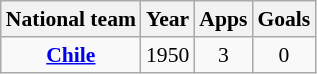<table class="wikitable" style="font-size:90%; text-align: center;">
<tr>
<th>National team</th>
<th>Year</th>
<th>Apps</th>
<th>Goals</th>
</tr>
<tr>
<td rowspan=1><strong><a href='#'>Chile</a></strong></td>
<td>1950</td>
<td>3</td>
<td>0</td>
</tr>
</table>
